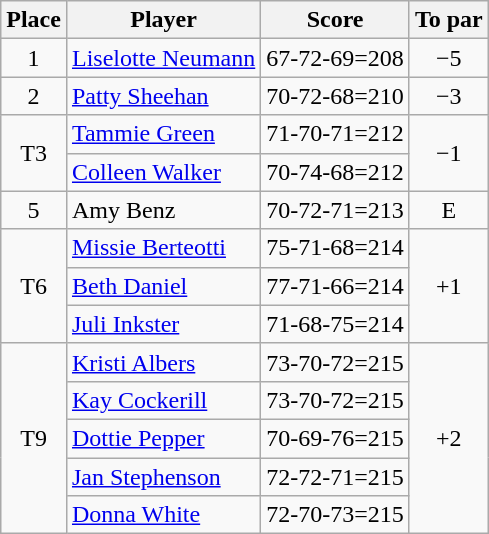<table class=wikitable style="text-align:center">
<tr>
<th>Place</th>
<th>Player</th>
<th>Score</th>
<th>To par</th>
</tr>
<tr>
<td>1</td>
<td align=left> <a href='#'>Liselotte Neumann</a></td>
<td>67-72-69=208</td>
<td>−5</td>
</tr>
<tr>
<td>2</td>
<td align=left> <a href='#'>Patty Sheehan</a></td>
<td>70-72-68=210</td>
<td>−3</td>
</tr>
<tr>
<td rowspan=2>T3</td>
<td align=left> <a href='#'>Tammie Green</a></td>
<td>71-70-71=212</td>
<td rowspan=2>−1</td>
</tr>
<tr>
<td align=left> <a href='#'>Colleen Walker</a></td>
<td>70-74-68=212</td>
</tr>
<tr>
<td>5</td>
<td align=left> Amy Benz</td>
<td>70-72-71=213</td>
<td>E</td>
</tr>
<tr>
<td rowspan=3>T6</td>
<td align=left> <a href='#'>Missie Berteotti</a></td>
<td>75-71-68=214</td>
<td rowspan=3>+1</td>
</tr>
<tr>
<td align=left> <a href='#'>Beth Daniel</a></td>
<td>77-71-66=214</td>
</tr>
<tr>
<td align=left> <a href='#'>Juli Inkster</a></td>
<td>71-68-75=214</td>
</tr>
<tr>
<td rowspan=5>T9</td>
<td align=left> <a href='#'>Kristi Albers</a></td>
<td>73-70-72=215</td>
<td rowspan=5>+2</td>
</tr>
<tr>
<td align=left> <a href='#'>Kay Cockerill</a></td>
<td>73-70-72=215</td>
</tr>
<tr>
<td align=left> <a href='#'>Dottie Pepper</a></td>
<td>70-69-76=215</td>
</tr>
<tr>
<td align=left> <a href='#'>Jan Stephenson</a></td>
<td>72-72-71=215</td>
</tr>
<tr>
<td align=left> <a href='#'>Donna White</a></td>
<td>72-70-73=215</td>
</tr>
</table>
